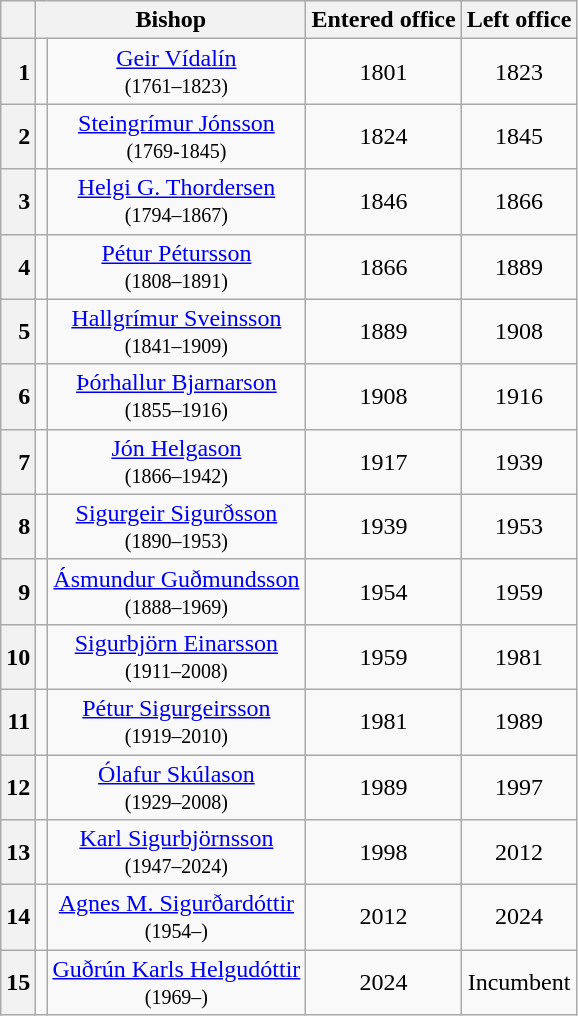<table class="wikitable" style="text-align: center;">
<tr>
<th></th>
<th colspan="2">Bishop</th>
<th>Entered office</th>
<th>Left office</th>
</tr>
<tr>
<th style="text-align: right;">1</th>
<td></td>
<td><a href='#'>Geir Vídalín</a><br><small>(1761–1823)</small></td>
<td>1801</td>
<td>1823</td>
</tr>
<tr>
<th style="text-align: right;">2</th>
<td></td>
<td><a href='#'>Steingrímur Jónsson</a><br><small>(1769-1845)</small></td>
<td>1824</td>
<td>1845</td>
</tr>
<tr>
<th style="text-align: right;">3</th>
<td></td>
<td><a href='#'>Helgi G. Thordersen</a><br><small>(1794–1867)</small></td>
<td>1846</td>
<td>1866</td>
</tr>
<tr>
<th style="text-align: right;">4</th>
<td></td>
<td><a href='#'>Pétur Pétursson</a><br><small>(1808–1891)</small></td>
<td>1866</td>
<td>1889</td>
</tr>
<tr>
<th style="text-align: right;">5</th>
<td></td>
<td><a href='#'>Hallgrímur Sveinsson</a><br><small>(1841–1909)</small></td>
<td>1889</td>
<td>1908</td>
</tr>
<tr>
<th style="text-align: right;">6</th>
<td></td>
<td><a href='#'>Þórhallur Bjarnarson</a><br><small>(1855–1916)</small></td>
<td>1908</td>
<td>1916</td>
</tr>
<tr>
<th style="text-align: right;">7</th>
<td></td>
<td><a href='#'>Jón Helgason</a><br><small>(1866–1942)</small></td>
<td>1917</td>
<td>1939</td>
</tr>
<tr>
<th style="text-align: right;">8</th>
<td></td>
<td><a href='#'>Sigurgeir Sigurðsson</a><br><small>(1890–1953)</small></td>
<td>1939</td>
<td>1953</td>
</tr>
<tr>
<th style="text-align: right;">9</th>
<td></td>
<td><a href='#'>Ásmundur Guðmundsson</a><br><small>(1888–1969)</small></td>
<td>1954</td>
<td>1959</td>
</tr>
<tr>
<th style="text-align: right;">10</th>
<td></td>
<td><a href='#'>Sigurbjörn Einarsson</a><br><small>(1911–2008)</small></td>
<td>1959</td>
<td>1981</td>
</tr>
<tr>
<th style="text-align: right;">11</th>
<td></td>
<td><a href='#'>Pétur Sigurgeirsson</a><br><small>(1919–2010)</small></td>
<td>1981</td>
<td>1989</td>
</tr>
<tr>
<th style="text-align: right;">12</th>
<td></td>
<td><a href='#'>Ólafur Skúlason</a><br><small>(1929–2008)</small></td>
<td>1989</td>
<td>1997</td>
</tr>
<tr>
<th style="text-align: right;">13</th>
<td></td>
<td><a href='#'>Karl Sigurbjörnsson</a><br><small>(1947–2024)</small></td>
<td>1998</td>
<td>2012</td>
</tr>
<tr>
<th style="text-align: right;">14</th>
<td></td>
<td><a href='#'>Agnes M. Sigurðardóttir</a><br><small>(1954–)</small></td>
<td>2012</td>
<td>2024</td>
</tr>
<tr>
<th style="text-align: right;">15</th>
<td></td>
<td><a href='#'>Guðrún Karls Helgudóttir</a><br><small>(1969–)</small></td>
<td>2024</td>
<td>Incumbent</td>
</tr>
</table>
